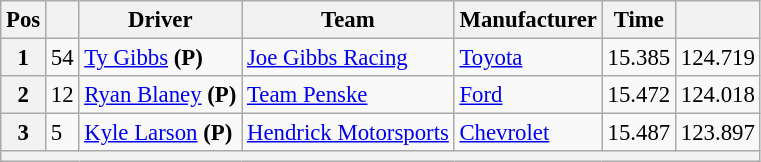<table class="wikitable" style="font-size:95%">
<tr>
<th>Pos</th>
<th></th>
<th>Driver</th>
<th>Team</th>
<th>Manufacturer</th>
<th>Time</th>
<th></th>
</tr>
<tr>
<th>1</th>
<td>54</td>
<td><a href='#'>Ty Gibbs</a> <strong>(P)</strong></td>
<td><a href='#'>Joe Gibbs Racing</a></td>
<td><a href='#'>Toyota</a></td>
<td>15.385</td>
<td>124.719</td>
</tr>
<tr>
<th>2</th>
<td>12</td>
<td><a href='#'>Ryan Blaney</a> <strong>(P)</strong></td>
<td><a href='#'>Team Penske</a></td>
<td><a href='#'>Ford</a></td>
<td>15.472</td>
<td>124.018</td>
</tr>
<tr>
<th>3</th>
<td>5</td>
<td><a href='#'>Kyle Larson</a> <strong>(P)</strong></td>
<td><a href='#'>Hendrick Motorsports</a></td>
<td><a href='#'>Chevrolet</a></td>
<td>15.487</td>
<td>123.897</td>
</tr>
<tr>
<th colspan="7"></th>
</tr>
</table>
